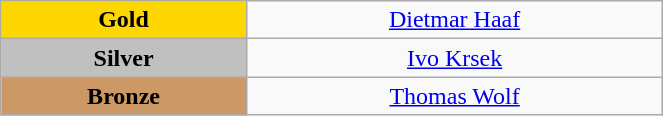<table class="wikitable" style="text-align:center; " width="35%">
<tr>
<td bgcolor="gold"><strong>Gold</strong></td>
<td><a href='#'>Dietmar Haaf</a><br>  <small><em></em></small></td>
</tr>
<tr>
<td bgcolor="silver"><strong>Silver</strong></td>
<td><a href='#'>Ivo Krsek</a><br>  <small><em></em></small></td>
</tr>
<tr>
<td bgcolor="CC9966"><strong>Bronze</strong></td>
<td><a href='#'>Thomas Wolf</a><br>  <small><em></em></small></td>
</tr>
</table>
